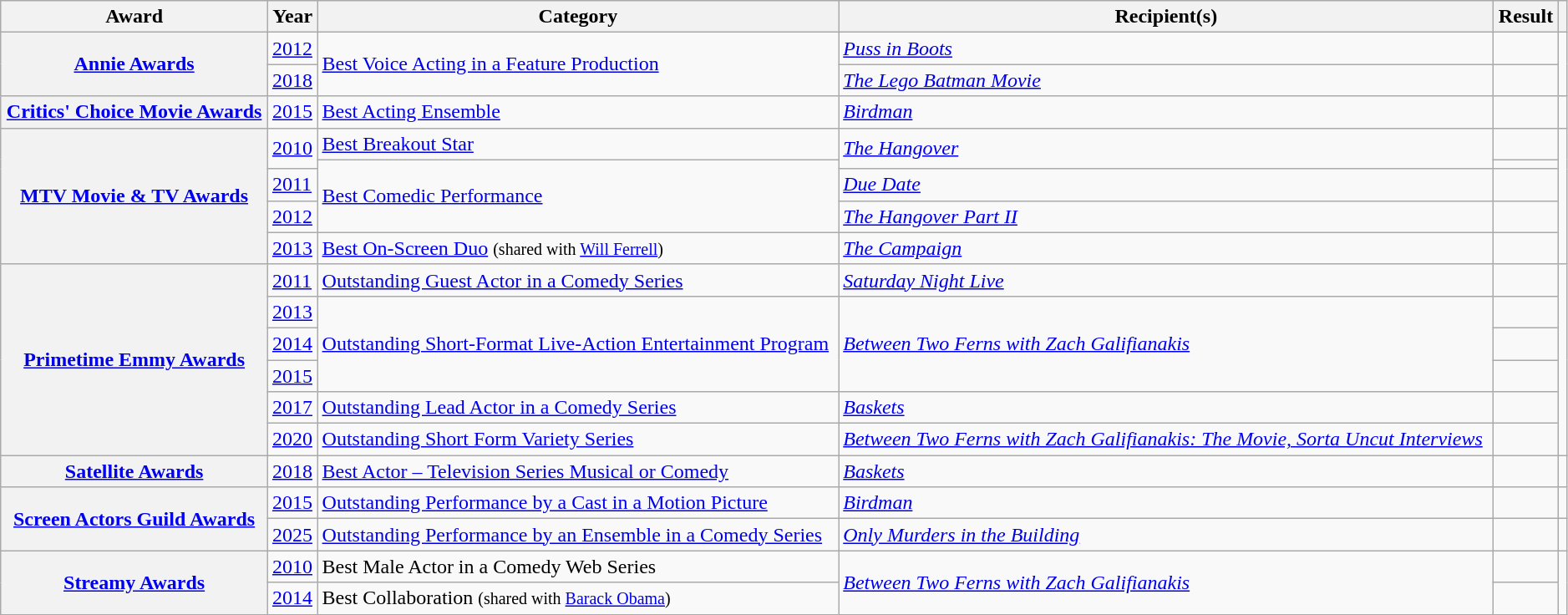<table class="wikitable sortable plainrowheaders" style="width: 99%;">
<tr>
<th scope="col">Award</th>
<th scope="col">Year</th>
<th scope="col">Category</th>
<th scope="col">Recipient(s)</th>
<th scope="col">Result</th>
<th scope="col"></th>
</tr>
<tr>
<th scope="row" style="text-align:center;" rowspan="2"><a href='#'>Annie Awards</a></th>
<td><a href='#'>2012</a></td>
<td rowspan="2"><a href='#'>Best Voice Acting in a Feature Production</a></td>
<td><em><a href='#'>Puss in Boots</a></em></td>
<td></td>
<td style="text-align:center;" rowspan="2"></td>
</tr>
<tr>
<td><a href='#'>2018</a></td>
<td><em><a href='#'>The Lego Batman Movie</a></em></td>
<td></td>
</tr>
<tr>
<th scope="row" style="text-align:center;"><a href='#'>Critics' Choice Movie Awards</a></th>
<td><a href='#'>2015</a></td>
<td><a href='#'>Best Acting Ensemble</a></td>
<td><em><a href='#'>Birdman</a></em></td>
<td></td>
<td style="text-align:center;"></td>
</tr>
<tr>
<th scope="row" style="text-align:center;" rowspan="5"><a href='#'>MTV Movie & TV Awards</a></th>
<td rowspan="2"><a href='#'>2010</a></td>
<td><a href='#'>Best Breakout Star</a></td>
<td rowspan="2"><em><a href='#'>The Hangover</a></em></td>
<td></td>
<td style="text-align:center;" rowspan="5"></td>
</tr>
<tr>
<td rowspan="3"><a href='#'>Best Comedic Performance</a></td>
<td></td>
</tr>
<tr>
<td><a href='#'>2011</a></td>
<td><em><a href='#'>Due Date</a></em></td>
<td></td>
</tr>
<tr>
<td><a href='#'>2012</a></td>
<td><em><a href='#'>The Hangover Part II</a></em></td>
<td></td>
</tr>
<tr>
<td><a href='#'>2013</a></td>
<td><a href='#'>Best On-Screen Duo</a> <small>(shared with <a href='#'>Will Ferrell</a>)</small></td>
<td><em><a href='#'>The Campaign</a></em></td>
<td></td>
</tr>
<tr>
<th scope="row" style="text-align:center;" rowspan="6"><a href='#'>Primetime Emmy Awards</a></th>
<td><a href='#'>2011</a></td>
<td><a href='#'>Outstanding Guest Actor in a Comedy Series</a></td>
<td><em><a href='#'>Saturday Night Live</a></em></td>
<td></td>
<td style="text-align:center;" rowspan="6"></td>
</tr>
<tr>
<td><a href='#'>2013</a></td>
<td rowspan="3"><a href='#'>Outstanding Short-Format Live-Action Entertainment Program</a></td>
<td rowspan="3"><em><a href='#'>Between Two Ferns with Zach Galifianakis</a></em></td>
<td></td>
</tr>
<tr>
<td><a href='#'>2014</a></td>
<td></td>
</tr>
<tr>
<td><a href='#'>2015</a></td>
<td></td>
</tr>
<tr>
<td><a href='#'>2017</a></td>
<td><a href='#'>Outstanding Lead Actor in a Comedy Series</a></td>
<td><em><a href='#'>Baskets</a></em></td>
<td></td>
</tr>
<tr>
<td><a href='#'>2020</a></td>
<td><a href='#'>Outstanding Short Form Variety Series</a></td>
<td><em><a href='#'>Between Two Ferns with Zach Galifianakis: The Movie, Sorta Uncut Interviews</a></em></td>
<td></td>
</tr>
<tr>
<th scope="row" style="text-align:center;"><a href='#'>Satellite Awards</a></th>
<td><a href='#'>2018</a></td>
<td><a href='#'>Best Actor – Television Series Musical or Comedy</a></td>
<td><em><a href='#'>Baskets</a></em></td>
<td></td>
<td style="text-align:center;"></td>
</tr>
<tr>
<th rowspan="2" scope="row" style="text-align:center;"><a href='#'>Screen Actors Guild Awards</a></th>
<td><a href='#'>2015</a></td>
<td><a href='#'>Outstanding Performance by a Cast in a Motion Picture</a></td>
<td><em><a href='#'>Birdman</a></em></td>
<td></td>
<td style="text-align:center;"></td>
</tr>
<tr>
<td><a href='#'>2025</a></td>
<td><a href='#'>Outstanding Performance by an Ensemble in a Comedy Series</a></td>
<td><em><a href='#'>Only Murders in the Building</a></em></td>
<td></td>
<td></td>
</tr>
<tr>
<th scope="row" style="text-align:center;" rowspan="2"><a href='#'>Streamy Awards</a></th>
<td><a href='#'>2010</a></td>
<td>Best Male Actor in a Comedy Web Series</td>
<td rowspan="2"><em><a href='#'>Between Two Ferns with Zach Galifianakis</a></em></td>
<td></td>
<td style="text-align:center;" rowspan="2"></td>
</tr>
<tr>
<td><a href='#'>2014</a></td>
<td>Best Collaboration <small>(shared with <a href='#'>Barack Obama</a>)</small></td>
<td></td>
</tr>
</table>
